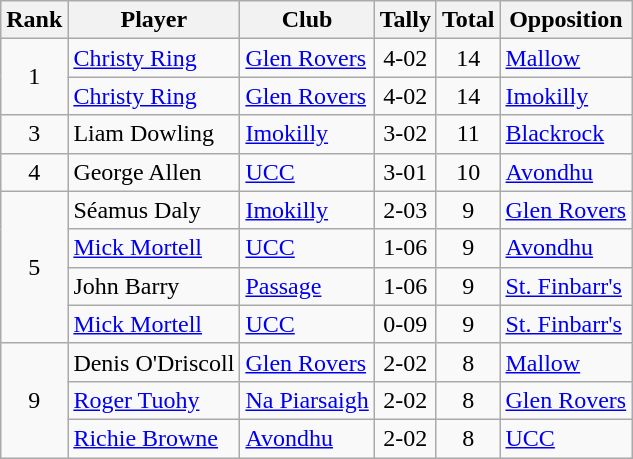<table class="wikitable">
<tr>
<th>Rank</th>
<th>Player</th>
<th>Club</th>
<th>Tally</th>
<th>Total</th>
<th>Opposition</th>
</tr>
<tr>
<td rowspan="2" style="text-align:center;">1</td>
<td><a href='#'>Christy Ring</a></td>
<td><a href='#'>Glen Rovers</a></td>
<td align=center>4-02</td>
<td align=center>14</td>
<td><a href='#'>Mallow</a></td>
</tr>
<tr>
<td><a href='#'>Christy Ring</a></td>
<td><a href='#'>Glen Rovers</a></td>
<td align=center>4-02</td>
<td align=center>14</td>
<td><a href='#'>Imokilly</a></td>
</tr>
<tr>
<td rowspan="1" style="text-align:center;">3</td>
<td>Liam Dowling</td>
<td><a href='#'>Imokilly</a></td>
<td align=center>3-02</td>
<td align=center>11</td>
<td><a href='#'>Blackrock</a></td>
</tr>
<tr>
<td rowspan="1" style="text-align:center;">4</td>
<td>George Allen</td>
<td><a href='#'>UCC</a></td>
<td align=center>3-01</td>
<td align=center>10</td>
<td><a href='#'>Avondhu</a></td>
</tr>
<tr>
<td rowspan="4" style="text-align:center;">5</td>
<td>Séamus Daly</td>
<td><a href='#'>Imokilly</a></td>
<td align=center>2-03</td>
<td align=center>9</td>
<td><a href='#'>Glen Rovers</a></td>
</tr>
<tr>
<td><a href='#'>Mick Mortell</a></td>
<td><a href='#'>UCC</a></td>
<td align=center>1-06</td>
<td align=center>9</td>
<td><a href='#'>Avondhu</a></td>
</tr>
<tr>
<td>John Barry</td>
<td><a href='#'>Passage</a></td>
<td align=center>1-06</td>
<td align=center>9</td>
<td><a href='#'>St. Finbarr's</a></td>
</tr>
<tr>
<td><a href='#'>Mick Mortell</a></td>
<td><a href='#'>UCC</a></td>
<td align=center>0-09</td>
<td align=center>9</td>
<td><a href='#'>St. Finbarr's</a></td>
</tr>
<tr>
<td rowspan="3" style="text-align:center;">9</td>
<td>Denis O'Driscoll</td>
<td><a href='#'>Glen Rovers</a></td>
<td align=center>2-02</td>
<td align=center>8</td>
<td><a href='#'>Mallow</a></td>
</tr>
<tr>
<td><a href='#'>Roger Tuohy</a></td>
<td><a href='#'>Na Piarsaigh</a></td>
<td align=center>2-02</td>
<td align=center>8</td>
<td><a href='#'>Glen Rovers</a></td>
</tr>
<tr>
<td><a href='#'>Richie Browne</a></td>
<td><a href='#'>Avondhu</a></td>
<td align=center>2-02</td>
<td align=center>8</td>
<td><a href='#'>UCC</a></td>
</tr>
</table>
